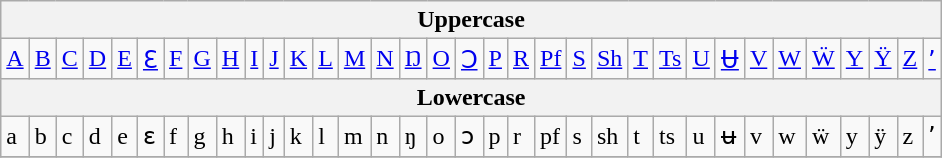<table class="wikitable">
<tr>
<th colspan="44">Uppercase</th>
</tr>
<tr ->
<td><a href='#'>A</a></td>
<td><a href='#'>B</a></td>
<td><a href='#'>C</a></td>
<td><a href='#'>D</a></td>
<td><a href='#'>E</a></td>
<td><a href='#'>Ɛ</a></td>
<td><a href='#'>F</a></td>
<td><a href='#'>G</a></td>
<td><a href='#'>H</a></td>
<td><a href='#'>I</a></td>
<td><a href='#'>J</a></td>
<td><a href='#'>K</a></td>
<td><a href='#'>L</a></td>
<td><a href='#'>M</a></td>
<td><a href='#'>N</a></td>
<td><a href='#'>Ŋ</a></td>
<td><a href='#'>O</a></td>
<td><a href='#'>Ɔ</a></td>
<td><a href='#'>P</a></td>
<td><a href='#'>R</a></td>
<td><a href='#'>Pf</a></td>
<td><a href='#'>S</a></td>
<td><a href='#'>Sh</a></td>
<td><a href='#'>T</a></td>
<td><a href='#'>Ts</a></td>
<td><a href='#'>U</a></td>
<td><a href='#'>Ʉ</a></td>
<td><a href='#'>V</a></td>
<td><a href='#'>W</a></td>
<td><a href='#'>Ẅ</a></td>
<td><a href='#'>Y</a></td>
<td><a href='#'>Ÿ</a></td>
<td><a href='#'>Z</a></td>
<td><a href='#'>ʼ</a></td>
</tr>
<tr>
<th colspan="44">Lowercase</th>
</tr>
<tr -->
<td>a</td>
<td>b</td>
<td>c</td>
<td>d</td>
<td>e</td>
<td>ɛ</td>
<td>f</td>
<td>g</td>
<td>h</td>
<td>i</td>
<td>j</td>
<td>k</td>
<td>l</td>
<td>m</td>
<td>n</td>
<td>ŋ</td>
<td>o</td>
<td>ɔ</td>
<td>p</td>
<td>r</td>
<td>pf</td>
<td>s</td>
<td>sh</td>
<td>t</td>
<td>ts</td>
<td>u</td>
<td>ʉ</td>
<td>v</td>
<td>w</td>
<td>ẅ</td>
<td>y</td>
<td>ÿ</td>
<td>z</td>
<td>ʼ</td>
</tr>
<tr>
</tr>
</table>
